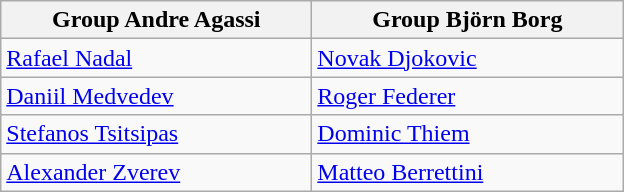<table class="wikitable">
<tr>
<th width=200>Group Andre Agassi</th>
<th width=200>Group Björn Borg</th>
</tr>
<tr>
<td> <a href='#'>Rafael Nadal</a></td>
<td> <a href='#'>Novak Djokovic</a></td>
</tr>
<tr>
<td> <a href='#'>Daniil Medvedev</a></td>
<td> <a href='#'>Roger Federer</a></td>
</tr>
<tr>
<td> <a href='#'>Stefanos Tsitsipas</a></td>
<td> <a href='#'>Dominic Thiem</a></td>
</tr>
<tr>
<td> <a href='#'>Alexander Zverev</a></td>
<td> <a href='#'>Matteo Berrettini</a></td>
</tr>
</table>
